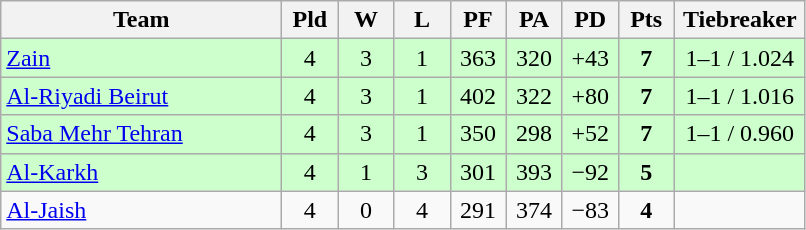<table class="wikitable" style="text-align:center;">
<tr>
<th width=180>Team</th>
<th width=30>Pld</th>
<th width=30>W</th>
<th width=30>L</th>
<th width=30>PF</th>
<th width=30>PA</th>
<th width=30>PD</th>
<th width=30>Pts</th>
<th width=80>Tiebreaker</th>
</tr>
<tr bgcolor="#ccffcc">
<td align="left"> <a href='#'>Zain</a></td>
<td>4</td>
<td>3</td>
<td>1</td>
<td>363</td>
<td>320</td>
<td>+43</td>
<td><strong>7</strong></td>
<td>1–1 / 1.024</td>
</tr>
<tr bgcolor="#ccffcc">
<td align="left"> <a href='#'>Al-Riyadi Beirut</a></td>
<td>4</td>
<td>3</td>
<td>1</td>
<td>402</td>
<td>322</td>
<td>+80</td>
<td><strong>7</strong></td>
<td>1–1 / 1.016</td>
</tr>
<tr bgcolor="#ccffcc">
<td align="left"> <a href='#'>Saba Mehr Tehran</a></td>
<td>4</td>
<td>3</td>
<td>1</td>
<td>350</td>
<td>298</td>
<td>+52</td>
<td><strong>7</strong></td>
<td>1–1 / 0.960</td>
</tr>
<tr bgcolor="#ccffcc">
<td align="left"> <a href='#'>Al-Karkh</a></td>
<td>4</td>
<td>1</td>
<td>3</td>
<td>301</td>
<td>393</td>
<td>−92</td>
<td><strong>5</strong></td>
<td></td>
</tr>
<tr>
<td align="left"> <a href='#'>Al-Jaish</a></td>
<td>4</td>
<td>0</td>
<td>4</td>
<td>291</td>
<td>374</td>
<td>−83</td>
<td><strong>4</strong></td>
<td></td>
</tr>
</table>
